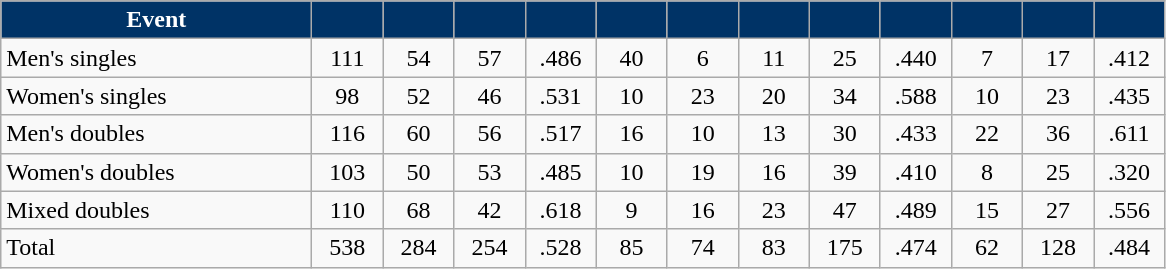<table class="wikitable" style="text-align:center">
<tr>
<th style="background:#003366; color:white" width="200px">Event</th>
<th style="background:#003366; color:white" width="40px"></th>
<th style="background:#003366; color:white" width="40px"></th>
<th style="background:#003366; color:white" width="40px"></th>
<th style="background:#003366; color:white" width="40px"></th>
<th style="background:#003366; color:white" width="40px"></th>
<th style="background:#003366; color:white" width="40px"></th>
<th style="background:#003366; color:white" width="40px"></th>
<th style="background:#003366; color:white" width="40px"></th>
<th style="background:#003366; color:white" width="40px"></th>
<th style="background:#003366; color:white" width="40px"></th>
<th style="background:#003366; color:white" width="40px"></th>
<th style="background:#003366; color:white" width="40px"></th>
</tr>
<tr>
<td style="text-align:left">Men's singles</td>
<td>111</td>
<td>54</td>
<td>57</td>
<td>.486</td>
<td>40</td>
<td>6</td>
<td>11</td>
<td>25</td>
<td>.440</td>
<td>7</td>
<td>17</td>
<td>.412</td>
</tr>
<tr>
<td style="text-align:left">Women's singles</td>
<td>98</td>
<td>52</td>
<td>46</td>
<td>.531</td>
<td>10</td>
<td>23</td>
<td>20</td>
<td>34</td>
<td>.588</td>
<td>10</td>
<td>23</td>
<td>.435</td>
</tr>
<tr>
<td style="text-align:left">Men's doubles</td>
<td>116</td>
<td>60</td>
<td>56</td>
<td>.517</td>
<td>16</td>
<td>10</td>
<td>13</td>
<td>30</td>
<td>.433</td>
<td>22</td>
<td>36</td>
<td>.611</td>
</tr>
<tr>
<td style="text-align:left">Women's doubles</td>
<td>103</td>
<td>50</td>
<td>53</td>
<td>.485</td>
<td>10</td>
<td>19</td>
<td>16</td>
<td>39</td>
<td>.410</td>
<td>8</td>
<td>25</td>
<td>.320</td>
</tr>
<tr>
<td style="text-align:left">Mixed doubles</td>
<td>110</td>
<td>68</td>
<td>42</td>
<td>.618</td>
<td>9</td>
<td>16</td>
<td>23</td>
<td>47</td>
<td>.489</td>
<td>15</td>
<td>27</td>
<td>.556</td>
</tr>
<tr>
<td style="text-align:left">Total</td>
<td>538</td>
<td>284</td>
<td>254</td>
<td>.528</td>
<td>85</td>
<td>74</td>
<td>83</td>
<td>175</td>
<td>.474</td>
<td>62</td>
<td>128</td>
<td>.484</td>
</tr>
</table>
